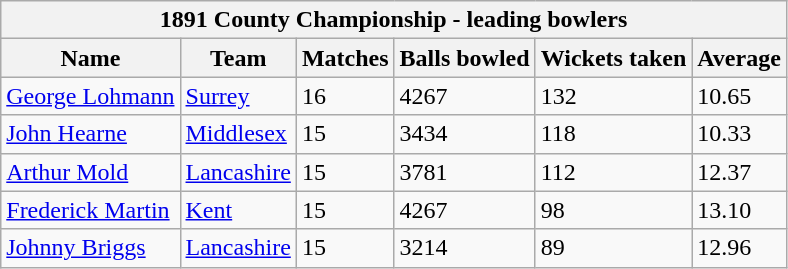<table class="wikitable">
<tr>
<th bgcolor="#efefef" colspan="6">1891 County Championship - leading bowlers</th>
</tr>
<tr bgcolor="#efefef">
<th>Name</th>
<th>Team</th>
<th>Matches</th>
<th>Balls bowled</th>
<th>Wickets taken</th>
<th>Average</th>
</tr>
<tr>
<td><a href='#'>George Lohmann</a></td>
<td><a href='#'>Surrey</a></td>
<td>16</td>
<td>4267</td>
<td>132</td>
<td>10.65</td>
</tr>
<tr>
<td><a href='#'>John Hearne</a></td>
<td><a href='#'>Middlesex</a></td>
<td>15</td>
<td>3434</td>
<td>118</td>
<td>10.33</td>
</tr>
<tr>
<td><a href='#'>Arthur Mold</a></td>
<td><a href='#'>Lancashire</a></td>
<td>15</td>
<td>3781</td>
<td>112</td>
<td>12.37</td>
</tr>
<tr>
<td><a href='#'>Frederick Martin</a></td>
<td><a href='#'>Kent</a></td>
<td>15</td>
<td>4267</td>
<td>98</td>
<td>13.10</td>
</tr>
<tr>
<td><a href='#'>Johnny Briggs</a></td>
<td><a href='#'>Lancashire</a></td>
<td>15</td>
<td>3214</td>
<td>89</td>
<td>12.96</td>
</tr>
</table>
